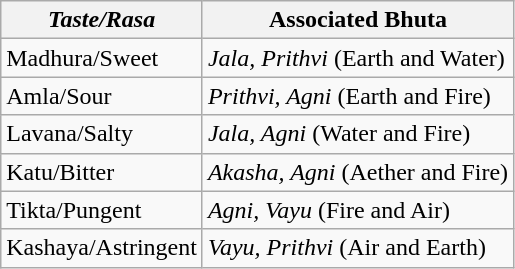<table class="wikitable">
<tr>
<th><em>Taste/Rasa</em></th>
<th>Associated Bhuta</th>
</tr>
<tr>
<td>Madhura/Sweet</td>
<td><em>Jala, Prithvi</em> (Earth and Water)</td>
</tr>
<tr>
<td>Amla/Sour</td>
<td><em>Prithvi, Agni</em> (Earth and Fire)</td>
</tr>
<tr>
<td>Lavana/Salty</td>
<td><em>Jala, Agni</em> (Water and Fire)</td>
</tr>
<tr>
<td>Katu/Bitter</td>
<td><em>Akasha, Agni</em> (Aether and Fire)</td>
</tr>
<tr>
<td>Tikta/Pungent</td>
<td><em>Agni, Vayu</em> (Fire and Air)</td>
</tr>
<tr>
<td>Kashaya/Astringent</td>
<td><em>Vayu, Prithvi</em> (Air and Earth)</td>
</tr>
</table>
